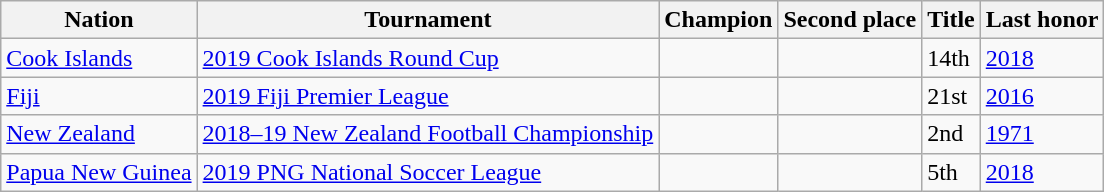<table class="wikitable sortable">
<tr>
<th>Nation</th>
<th>Tournament</th>
<th>Champion</th>
<th>Second place</th>
<th data-sort-type="number">Title</th>
<th>Last honor</th>
</tr>
<tr>
<td> <a href='#'>Cook Islands</a></td>
<td><a href='#'>2019 Cook Islands Round Cup</a></td>
<td></td>
<td></td>
<td>14th</td>
<td><a href='#'>2018</a></td>
</tr>
<tr>
<td> <a href='#'>Fiji</a></td>
<td><a href='#'>2019 Fiji Premier League</a></td>
<td></td>
<td></td>
<td>21st</td>
<td><a href='#'>2016</a></td>
</tr>
<tr>
<td> <a href='#'>New Zealand</a></td>
<td><a href='#'>2018–19 New Zealand Football Championship</a></td>
<td></td>
<td></td>
<td>2nd</td>
<td><a href='#'>1971</a></td>
</tr>
<tr>
<td> <a href='#'>Papua New Guinea</a></td>
<td><a href='#'>2019 PNG National Soccer League</a></td>
<td></td>
<td></td>
<td>5th</td>
<td><a href='#'>2018</a></td>
</tr>
</table>
